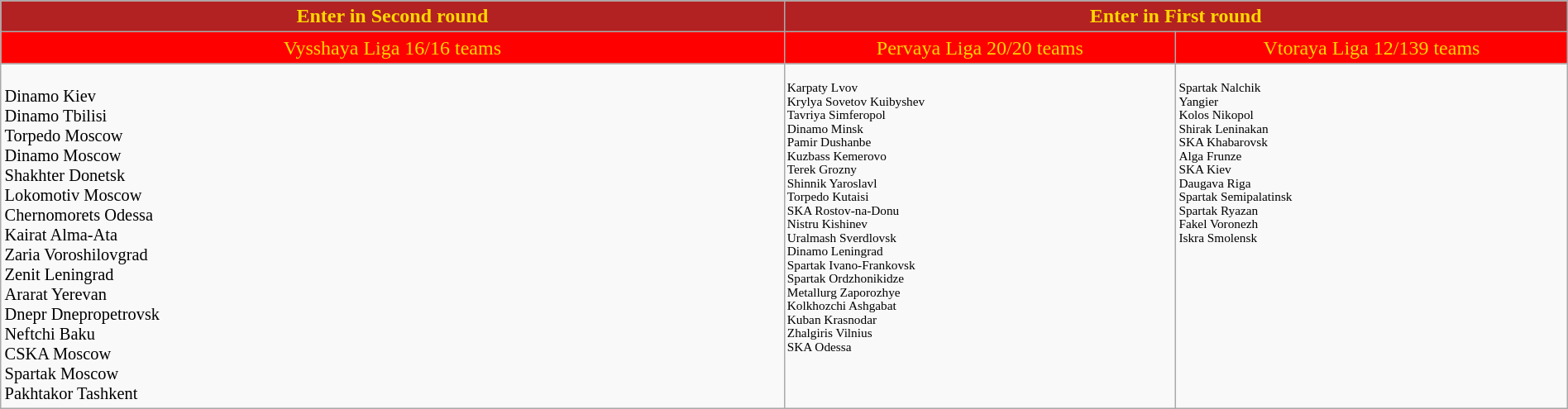<table class="wikitable" style="width:100%;">
<tr style="background:Firebrick; text-align:center;">
<td style="width:50%; color:Gold" colspan="1"><strong>Enter in Second round</strong></td>
<td style="width:50%; color:Gold" colspan="2"><strong>Enter in First round</strong></td>
</tr>
<tr style="background:Red;">
<td style="text-align:center; width:50%; color:Gold" colspan=1>Vysshaya Liga 16/16 teams</td>
<td style="text-align:center; width:25%; color:Gold" colspan=1>Pervaya Liga 20/20 teams</td>
<td style="text-align:center; width:25%; color:Gold" colspan=1>Vtoraya Liga 12/139 teams</td>
</tr>
<tr style="vertical-align:top; font-size:85%;">
<td><br> Dinamo Kiev<br>
 Dinamo Tbilisi<br>
 Torpedo Moscow<br>
 Dinamo Moscow<br>
 Shakhter Donetsk<br>
 Lokomotiv Moscow<br>
 Chernomorets Odessa<br>
 Kairat Alma-Ata<br>
 Zaria Voroshilovgrad<br>
 Zenit Leningrad<br>
 Ararat Yerevan<br>
 Dnepr Dnepropetrovsk<br>
 Neftchi Baku<br>
 CSKA Moscow<br>
 Spartak Moscow<br>
 Pakhtakor Tashkent<br></td>
<td style="font-size:75%;"><br> Karpaty Lvov<br>
 Krylya Sovetov Kuibyshev<br>
 Tavriya Simferopol<br>
 Dinamo Minsk<br>
 Pamir Dushanbe<br>
 Kuzbass Kemerovo<br>
 Terek Grozny<br>
 Shinnik Yaroslavl<br>
 Torpedo Kutaisi<br>
 SKA Rostov-na-Donu<br>
 Nistru Kishinev<br>
 Uralmash Sverdlovsk<br>
 Dinamo Leningrad<br>
 Spartak Ivano-Frankovsk<br>
 Spartak Ordzhonikidze<br>
 Metallurg Zaporozhye<br>
 Kolkhozchi Ashgabat<br>
 Kuban Krasnodar<br>
 Zhalgiris Vilnius<br>
 SKA Odessa<br></td>
<td style="font-size:75%;"><br> Spartak Nalchik<br>
 Yangier<br>
 Kolos Nikopol<br>
 Shirak Leninakan<br>
 SKA Khabarovsk<br>
 Alga Frunze<br>
 SKA Kiev<br>
 Daugava Riga<br>
 Spartak Semipalatinsk<br>
 Spartak Ryazan<br>
 Fakel Voronezh<br>
 Iskra Smolensk<br></td>
</tr>
</table>
